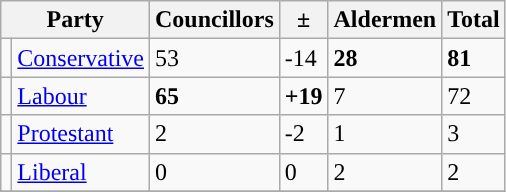<table class="wikitable">
<tr>
<th colspan="2">Party</th>
<th>Councillors</th>
<th>  ±  </th>
<th>Aldermen</th>
<th>Total</th>
</tr>
<tr>
<td style="background-color: "></td>
<td><a href='#'>Conservative</a></td>
<td>53</td>
<td>-14</td>
<td><strong>28</strong></td>
<td><strong>81</strong></td>
</tr>
<tr>
<td style="background-color: "></td>
<td><a href='#'>Labour</a></td>
<td><strong>65</strong></td>
<td><strong>+19</strong></td>
<td>7</td>
<td>72</td>
</tr>
<tr>
<td style="background-color: "></td>
<td><a href='#'>Protestant</a></td>
<td>2</td>
<td>-2</td>
<td>1</td>
<td>3</td>
</tr>
<tr>
<td style="background-color: "></td>
<td><a href='#'>Liberal</a></td>
<td>0</td>
<td>0</td>
<td>2</td>
<td>2</td>
</tr>
<tr>
</tr>
</table>
